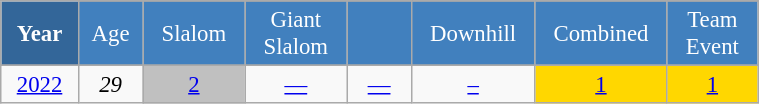<table class="wikitable" style="font-size:95%; text-align:center; border:grey solid 1px; border-collapse:collapse;" width="40%">
<tr style="background-color:#369; color:white;">
<td rowspan="2" colspan="1" width="4%"><strong>Year</strong></td>
</tr>
<tr style="background-color:#4180be; color:white;">
<td width="3%">Age</td>
<td width="5%">Slalom</td>
<td width="5%">Giant<br>Slalom</td>
<td width="5%"></td>
<td width="5%">Downhill</td>
<td width="5%">Combined</td>
<td width="5%">Team Event</td>
</tr>
<tr style="background-color:#8CB2D8; color:white;">
</tr>
<tr>
<td><a href='#'>2022</a></td>
<td><em>29</em></td>
<td style="background:silver;"><a href='#'>2</a></td>
<td><a href='#'>—</a></td>
<td><a href='#'>—</a></td>
<td><a href='#'>–</a></td>
<td style="background:gold;"><a href='#'>1</a></td>
<td style="background:gold;"><a href='#'>1</a></td>
</tr>
</table>
